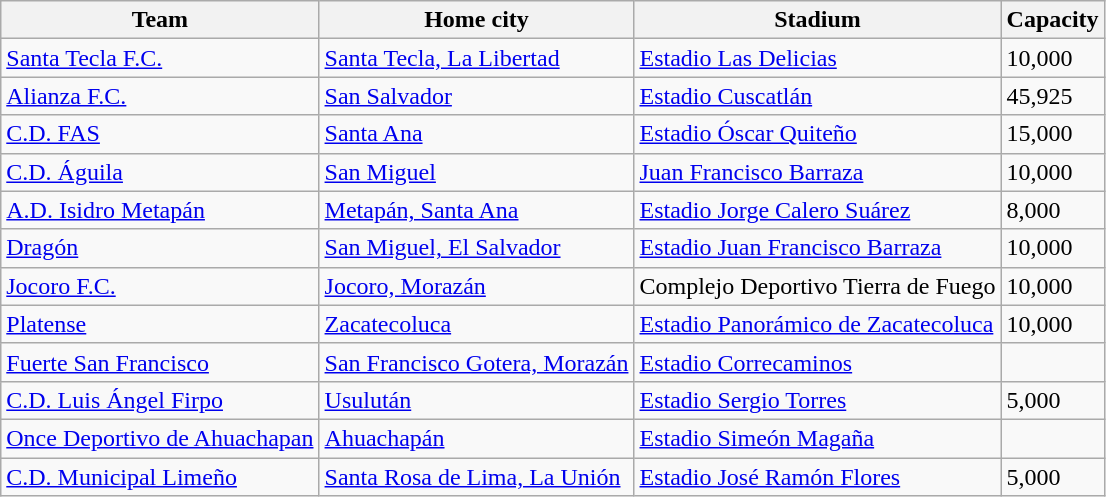<table class="wikitable sortable">
<tr>
<th>Team</th>
<th>Home city</th>
<th>Stadium</th>
<th>Capacity</th>
</tr>
<tr>
<td><a href='#'>Santa Tecla F.C.</a></td>
<td><a href='#'>Santa Tecla, La Libertad</a></td>
<td><a href='#'>Estadio Las Delicias</a></td>
<td>10,000</td>
</tr>
<tr>
<td><a href='#'>Alianza F.C.</a></td>
<td><a href='#'>San Salvador</a></td>
<td><a href='#'>Estadio Cuscatlán</a></td>
<td>45,925</td>
</tr>
<tr>
<td><a href='#'>C.D. FAS</a></td>
<td><a href='#'>Santa Ana</a></td>
<td><a href='#'>Estadio Óscar Quiteño</a></td>
<td>15,000</td>
</tr>
<tr>
<td><a href='#'>C.D. Águila</a></td>
<td><a href='#'>San Miguel</a></td>
<td><a href='#'>Juan Francisco Barraza</a></td>
<td>10,000</td>
</tr>
<tr>
<td><a href='#'>A.D. Isidro Metapán</a></td>
<td><a href='#'>Metapán, Santa Ana</a></td>
<td><a href='#'>Estadio Jorge Calero Suárez</a></td>
<td>8,000</td>
</tr>
<tr>
<td><a href='#'>Dragón</a></td>
<td><a href='#'>San Miguel, El Salvador</a></td>
<td><a href='#'>Estadio Juan Francisco Barraza</a></td>
<td>10,000</td>
</tr>
<tr>
<td><a href='#'>Jocoro F.C.</a></td>
<td><a href='#'>Jocoro, Morazán</a></td>
<td>Complejo Deportivo Tierra  de Fuego</td>
<td>10,000</td>
</tr>
<tr>
<td><a href='#'>Platense</a></td>
<td><a href='#'>Zacatecoluca</a></td>
<td><a href='#'>Estadio Panorámico de Zacatecoluca</a></td>
<td>10,000</td>
</tr>
<tr>
<td><a href='#'>Fuerte San Francisco</a></td>
<td><a href='#'>San Francisco Gotera, Morazán</a></td>
<td><a href='#'>Estadio Correcaminos</a></td>
<td></td>
</tr>
<tr>
<td><a href='#'>C.D. Luis Ángel Firpo</a></td>
<td><a href='#'>Usulután</a></td>
<td><a href='#'>Estadio Sergio Torres</a></td>
<td>5,000</td>
</tr>
<tr>
<td><a href='#'>Once Deportivo de Ahuachapan</a></td>
<td><a href='#'>Ahuachapán</a></td>
<td><a href='#'>Estadio Simeón Magaña</a></td>
<td></td>
</tr>
<tr>
<td><a href='#'>C.D. Municipal Limeño</a></td>
<td><a href='#'>Santa Rosa de Lima, La Unión</a></td>
<td><a href='#'>Estadio José Ramón Flores</a></td>
<td>5,000</td>
</tr>
</table>
